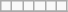<table class="wikitable sortable sortable" style="text-align: center">
<tr>
<td></td>
<td></td>
<td></td>
<td></td>
<td></td>
<td></td>
</tr>
<tr>
</tr>
</table>
